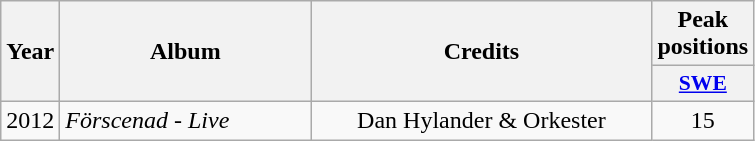<table class="wikitable">
<tr>
<th align="center" rowspan="2" width="10">Year</th>
<th align="center" rowspan="2" width="160">Album</th>
<th align="center" rowspan="2" width="220">Credits</th>
<th align="center" colspan="1" width="20">Peak positions</th>
</tr>
<tr>
<th scope="col" style="width:3em;font-size:90%;"><a href='#'>SWE</a><br></th>
</tr>
<tr>
<td style="text-align:center;">2012</td>
<td><em>Förscenad - Live </em></td>
<td style="text-align:center;" rowspan=1>Dan Hylander & Orkester</td>
<td style="text-align:center;">15</td>
</tr>
</table>
